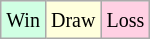<table class="wikitable">
<tr>
<td style="background-color: #d0ffe3;"><small>Win</small></td>
<td style="background-color: #ffffdd;"><small>Draw</small></td>
<td style="background-color: #ffd0e3;"><small>Loss</small></td>
</tr>
</table>
